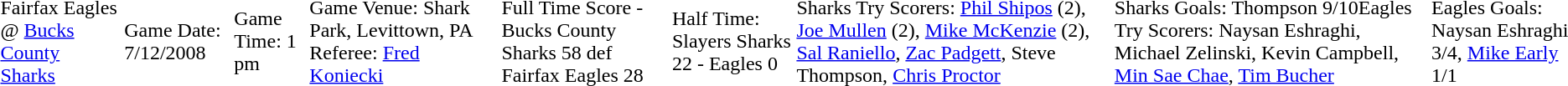<table style="margin: 1em auto 1em auto">
<tr>
<td>Fairfax Eagles @ <a href='#'>Bucks County Sharks</a><br></td>
<td>Game Date:  7/12/2008<br></td>
<td>Game Time:  1 pm<br></td>
<td>Game Venue:   Shark Park, Levittown, PA Referee: <a href='#'>Fred Koniecki</a><br></td>
<td>Full Time Score -  Bucks County Sharks 58 def Fairfax Eagles 28<br></td>
<td>Half Time: Slayers  Sharks 22 - Eagles 0<br></td>
<td>Sharks Try Scorers: <a href='#'>Phil Shipos</a> (2), <a href='#'>Joe Mullen</a> (2), <a href='#'>Mike McKenzie</a> (2), <a href='#'>Sal Raniello</a>, <a href='#'>Zac Padgett</a>, Steve Thompson, <a href='#'>Chris Proctor</a><br></td>
<td>Sharks Goals: Thompson 9/10Eagles Try Scorers: Naysan Eshraghi, Michael Zelinski, Kevin Campbell, <a href='#'>Min Sae Chae</a>, <a href='#'>Tim Bucher</a><br></td>
<td>Eagles Goals: Naysan Eshraghi 3/4, <a href='#'>Mike Early</a> 1/1<br></td>
</tr>
</table>
